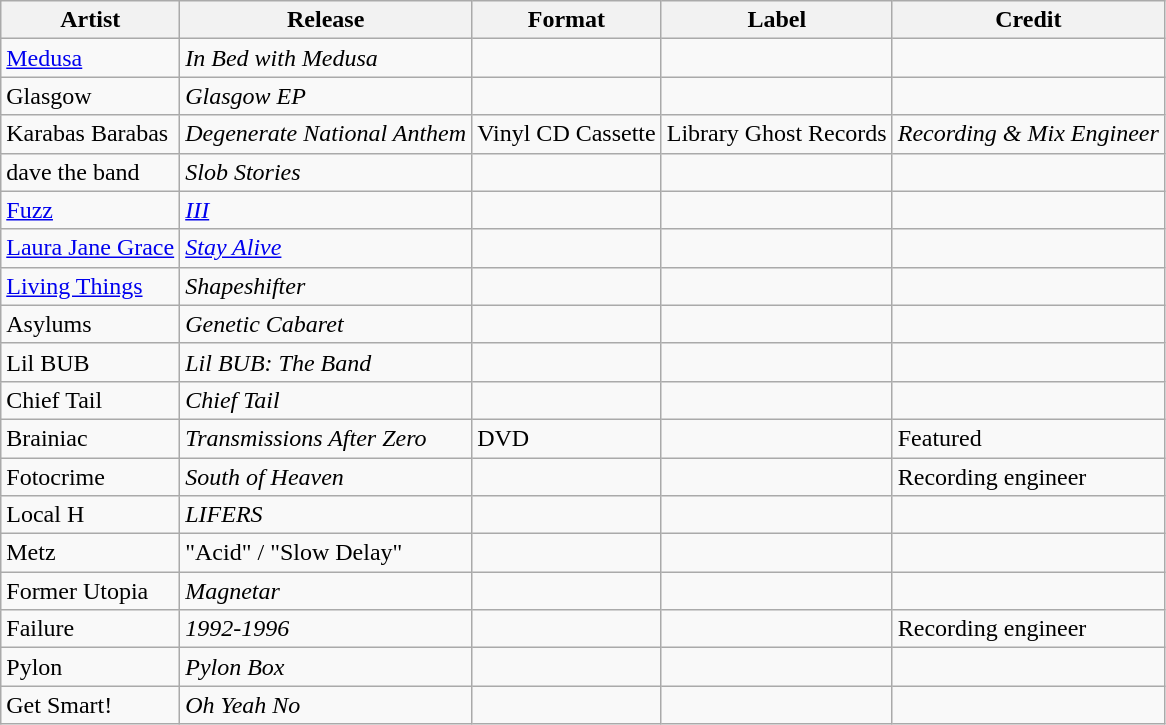<table class="wikitable sortable">
<tr>
<th>Artist</th>
<th>Release</th>
<th>Format</th>
<th>Label</th>
<th>Credit</th>
</tr>
<tr>
<td><a href='#'>Medusa</a></td>
<td><em>In Bed with Medusa</em></td>
<td></td>
<td></td>
<td></td>
</tr>
<tr>
<td>Glasgow</td>
<td><em>Glasgow EP</em></td>
<td></td>
<td></td>
<td></td>
</tr>
<tr>
<td>Karabas Barabas</td>
<td><em>Degenerate National Anthem</em></td>
<td>Vinyl CD Cassette</td>
<td>Library Ghost Records</td>
<td><em>Recording & Mix Engineer</em></td>
</tr>
<tr>
<td>dave the band</td>
<td><em>Slob Stories</em></td>
<td></td>
<td></td>
<td></td>
</tr>
<tr>
<td><a href='#'>Fuzz</a></td>
<td><a href='#'><em>III</em></a></td>
<td></td>
<td></td>
<td></td>
</tr>
<tr>
<td><a href='#'>Laura Jane Grace</a></td>
<td><a href='#'><em>Stay Alive</em></a></td>
<td></td>
<td></td>
<td></td>
</tr>
<tr>
<td><a href='#'>Living Things</a></td>
<td><em>Shapeshifter</em></td>
<td></td>
<td></td>
<td></td>
</tr>
<tr>
<td>Asylums</td>
<td><em>Genetic Cabaret</em></td>
<td></td>
<td></td>
<td></td>
</tr>
<tr>
<td>Lil BUB</td>
<td><em>Lil BUB: The Band</em></td>
<td></td>
<td></td>
<td></td>
</tr>
<tr>
<td>Chief Tail</td>
<td><em>Chief Tail</em></td>
<td></td>
<td></td>
<td></td>
</tr>
<tr>
<td>Brainiac</td>
<td><em>Transmissions After Zero</em></td>
<td>DVD</td>
<td></td>
<td>Featured</td>
</tr>
<tr>
<td>Fotocrime</td>
<td><em>South of Heaven</em></td>
<td></td>
<td></td>
<td>Recording engineer</td>
</tr>
<tr>
<td>Local H</td>
<td><em>LIFERS</em></td>
<td></td>
<td></td>
<td></td>
</tr>
<tr>
<td>Metz</td>
<td>"Acid" / "Slow Delay"</td>
<td></td>
<td></td>
<td></td>
</tr>
<tr>
<td>Former Utopia</td>
<td><em>Magnetar</em></td>
<td></td>
<td></td>
<td></td>
</tr>
<tr>
<td>Failure</td>
<td><em>1992-1996</em></td>
<td></td>
<td></td>
<td>Recording engineer</td>
</tr>
<tr>
<td>Pylon</td>
<td><em>Pylon Box</em></td>
<td></td>
<td></td>
<td></td>
</tr>
<tr>
<td>Get Smart!</td>
<td><em>Oh Yeah No</em></td>
<td></td>
<td></td>
<td></td>
</tr>
</table>
